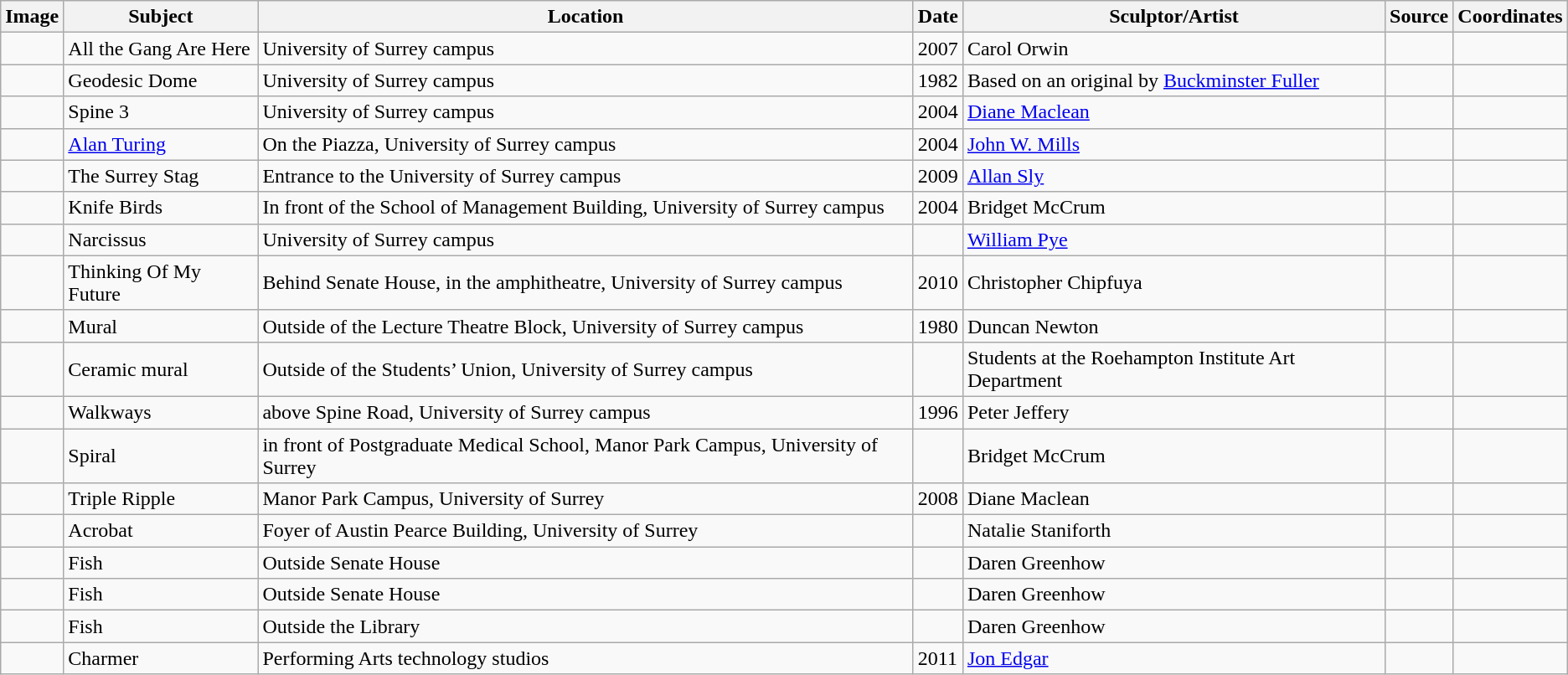<table class="wikitable sortable">
<tr>
<th>Image</th>
<th>Subject</th>
<th>Location</th>
<th>Date</th>
<th>Sculptor/Artist</th>
<th>Source</th>
<th>Coordinates</th>
</tr>
<tr>
<td></td>
<td>All the Gang Are Here</td>
<td>University of Surrey campus</td>
<td>2007</td>
<td>Carol Orwin</td>
<td></td>
<td></td>
</tr>
<tr>
<td></td>
<td>Geodesic Dome</td>
<td>University of Surrey campus</td>
<td>1982</td>
<td>Based on an original by <a href='#'>Buckminster Fuller</a></td>
<td></td>
<td></td>
</tr>
<tr>
<td></td>
<td>Spine 3</td>
<td>University of Surrey campus</td>
<td>2004</td>
<td><a href='#'>Diane Maclean</a></td>
<td></td>
<td></td>
</tr>
<tr>
<td></td>
<td><a href='#'>Alan Turing</a></td>
<td>On the Piazza, University of Surrey campus</td>
<td>2004</td>
<td><a href='#'>John W. Mills</a></td>
<td></td>
<td></td>
</tr>
<tr>
<td></td>
<td>The Surrey Stag</td>
<td>Entrance to the University of Surrey campus</td>
<td>2009</td>
<td><a href='#'>Allan Sly</a></td>
<td></td>
<td></td>
</tr>
<tr>
<td></td>
<td>Knife Birds</td>
<td>In front of the School of Management Building, University of Surrey campus</td>
<td>2004</td>
<td>Bridget McCrum</td>
<td></td>
<td></td>
</tr>
<tr>
<td></td>
<td>Narcissus</td>
<td>University of Surrey campus</td>
<td></td>
<td><a href='#'>William Pye</a></td>
<td></td>
<td></td>
</tr>
<tr>
<td></td>
<td>Thinking Of My Future</td>
<td>Behind Senate House, in the amphitheatre, University of Surrey campus</td>
<td>2010</td>
<td>Christopher Chipfuya</td>
<td></td>
<td></td>
</tr>
<tr>
<td></td>
<td>Mural</td>
<td>Outside of the Lecture Theatre Block, University of Surrey campus</td>
<td>1980</td>
<td>Duncan Newton</td>
<td></td>
<td></td>
</tr>
<tr>
<td></td>
<td>Ceramic mural</td>
<td>Outside of the Students’ Union, University of Surrey campus</td>
<td></td>
<td>Students at the Roehampton Institute Art Department</td>
<td></td>
<td></td>
</tr>
<tr>
<td></td>
<td>Walkways</td>
<td>above Spine Road, University of Surrey campus</td>
<td>1996</td>
<td>Peter Jeffery</td>
<td></td>
<td></td>
</tr>
<tr>
<td></td>
<td>Spiral</td>
<td>in front of Postgraduate Medical School, Manor Park Campus, University of Surrey</td>
<td></td>
<td>Bridget McCrum</td>
<td></td>
<td></td>
</tr>
<tr>
<td></td>
<td>Triple Ripple</td>
<td>Manor Park Campus, University of Surrey</td>
<td>2008</td>
<td>Diane Maclean</td>
<td></td>
<td></td>
</tr>
<tr>
<td></td>
<td>Acrobat</td>
<td>Foyer of Austin Pearce Building, University of Surrey</td>
<td></td>
<td>Natalie Staniforth</td>
<td></td>
<td></td>
</tr>
<tr>
<td></td>
<td>Fish</td>
<td>Outside Senate House</td>
<td></td>
<td>Daren Greenhow</td>
<td></td>
<td></td>
</tr>
<tr>
<td></td>
<td>Fish</td>
<td>Outside Senate House</td>
<td></td>
<td>Daren Greenhow</td>
<td></td>
<td></td>
</tr>
<tr>
<td></td>
<td>Fish</td>
<td>Outside the Library</td>
<td></td>
<td>Daren Greenhow</td>
<td></td>
<td></td>
</tr>
<tr>
<td></td>
<td>Charmer</td>
<td>Performing Arts technology studios</td>
<td>2011</td>
<td><a href='#'>Jon Edgar</a></td>
<td></td>
<td></td>
</tr>
</table>
